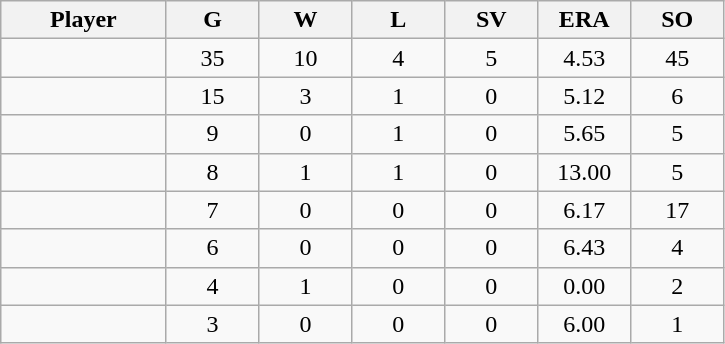<table class="wikitable sortable">
<tr>
<th bgcolor="#DDDDFF" width="16%">Player</th>
<th bgcolor="#DDDDFF" width="9%">G</th>
<th bgcolor="#DDDDFF" width="9%">W</th>
<th bgcolor="#DDDDFF" width="9%">L</th>
<th bgcolor="#DDDDFF" width="9%">SV</th>
<th bgcolor="#DDDDFF" width="9%">ERA</th>
<th bgcolor="#DDDDFF" width="9%">SO</th>
</tr>
<tr align="center">
<td></td>
<td>35</td>
<td>10</td>
<td>4</td>
<td>5</td>
<td>4.53</td>
<td>45</td>
</tr>
<tr align="center">
<td></td>
<td>15</td>
<td>3</td>
<td>1</td>
<td>0</td>
<td>5.12</td>
<td>6</td>
</tr>
<tr align="center">
<td></td>
<td>9</td>
<td>0</td>
<td>1</td>
<td>0</td>
<td>5.65</td>
<td>5</td>
</tr>
<tr align="center">
<td></td>
<td>8</td>
<td>1</td>
<td>1</td>
<td>0</td>
<td>13.00</td>
<td>5</td>
</tr>
<tr align="center">
<td></td>
<td>7</td>
<td>0</td>
<td>0</td>
<td>0</td>
<td>6.17</td>
<td>17</td>
</tr>
<tr align="center">
<td></td>
<td>6</td>
<td>0</td>
<td>0</td>
<td>0</td>
<td>6.43</td>
<td>4</td>
</tr>
<tr align="center">
<td></td>
<td>4</td>
<td>1</td>
<td>0</td>
<td>0</td>
<td>0.00</td>
<td>2</td>
</tr>
<tr align="center">
<td></td>
<td>3</td>
<td>0</td>
<td>0</td>
<td>0</td>
<td>6.00</td>
<td>1</td>
</tr>
</table>
